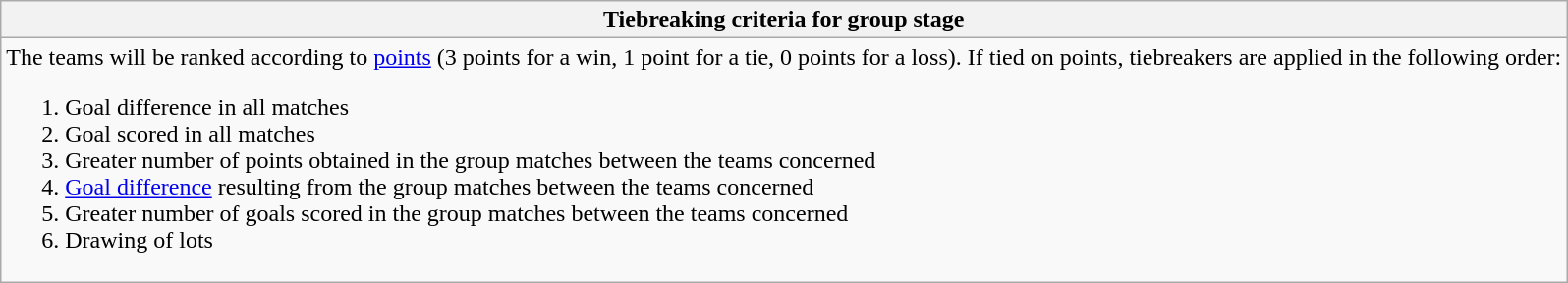<table class="wikitable collapsible collapsed">
<tr>
<th>Tiebreaking criteria for group stage</th>
</tr>
<tr>
<td>The teams will be ranked according to <a href='#'>points</a> (3 points for a win, 1 point for a tie, 0 points for a loss). If tied on points, tiebreakers are applied in the following order:<br><ol><li>Goal difference in all matches</li><li>Goal scored in all matches</li><li>Greater number of points obtained in the group matches between the teams concerned</li><li><a href='#'>Goal difference</a> resulting from the group matches between the teams concerned</li><li>Greater number of goals scored in the group matches between the teams concerned</li><li>Drawing of lots</li></ol></td>
</tr>
</table>
